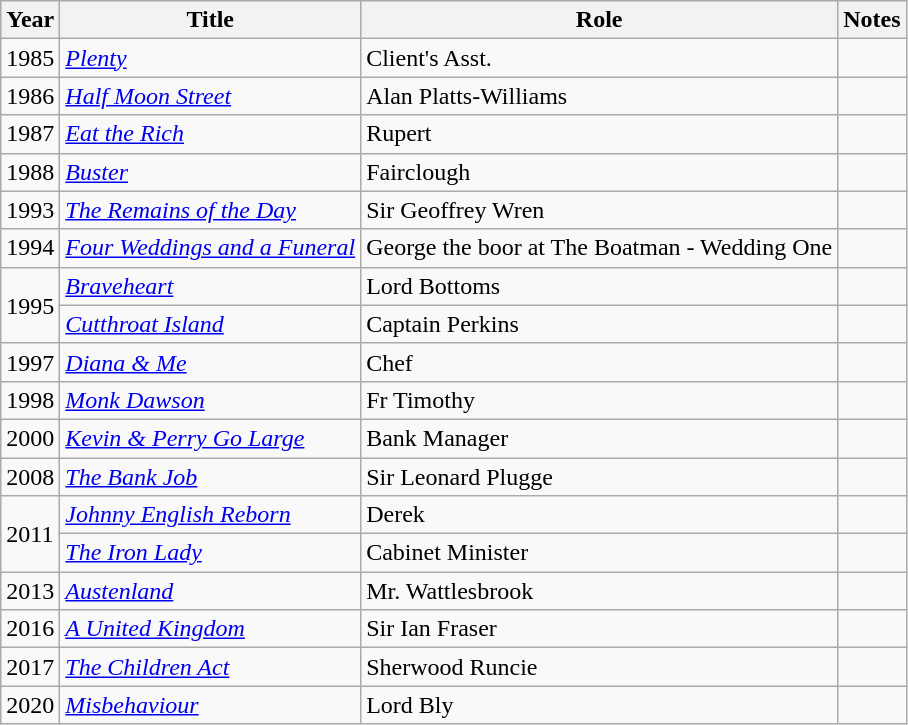<table class="wikitable sortable">
<tr>
<th>Year</th>
<th>Title</th>
<th>Role</th>
<th class=unsortable>Notes</th>
</tr>
<tr>
<td>1985</td>
<td><em><a href='#'>Plenty</a></em></td>
<td>Client's Asst.</td>
<td></td>
</tr>
<tr>
<td>1986</td>
<td><em><a href='#'>Half Moon Street</a></em></td>
<td>Alan Platts-Williams</td>
<td></td>
</tr>
<tr>
<td>1987</td>
<td><em><a href='#'>Eat the Rich</a></em></td>
<td>Rupert</td>
<td></td>
</tr>
<tr>
<td>1988</td>
<td><em><a href='#'>Buster</a></em></td>
<td>Fairclough</td>
<td></td>
</tr>
<tr>
<td>1993</td>
<td><em><a href='#'>The Remains of the Day</a></em></td>
<td>Sir Geoffrey Wren</td>
<td></td>
</tr>
<tr>
<td>1994</td>
<td><em><a href='#'>Four Weddings and a Funeral</a></em></td>
<td>George the boor at The Boatman - Wedding One</td>
<td></td>
</tr>
<tr>
<td rowspan=2>1995</td>
<td><em><a href='#'>Braveheart</a></em></td>
<td>Lord Bottoms</td>
<td></td>
</tr>
<tr>
<td><em><a href='#'>Cutthroat Island</a></em></td>
<td>Captain Perkins</td>
<td></td>
</tr>
<tr>
<td>1997</td>
<td><em><a href='#'>Diana & Me</a></em></td>
<td>Chef</td>
<td></td>
</tr>
<tr>
<td>1998</td>
<td><em><a href='#'>Monk Dawson</a></em></td>
<td>Fr Timothy</td>
<td></td>
</tr>
<tr>
<td>2000</td>
<td><em><a href='#'>Kevin & Perry Go Large</a></em></td>
<td>Bank Manager</td>
<td></td>
</tr>
<tr>
<td>2008</td>
<td><em><a href='#'>The Bank Job</a></em></td>
<td>Sir Leonard Plugge</td>
<td></td>
</tr>
<tr>
<td rowspan=2>2011</td>
<td><em><a href='#'>Johnny English Reborn</a></em></td>
<td>Derek</td>
<td></td>
</tr>
<tr>
<td><em><a href='#'>The Iron Lady</a></em></td>
<td>Cabinet Minister</td>
<td></td>
</tr>
<tr>
<td>2013</td>
<td><em><a href='#'>Austenland</a></em></td>
<td>Mr. Wattlesbrook</td>
<td></td>
</tr>
<tr>
<td>2016</td>
<td><em><a href='#'>A United Kingdom</a></em></td>
<td>Sir Ian Fraser</td>
<td></td>
</tr>
<tr>
<td>2017</td>
<td><em><a href='#'>The Children Act</a></em></td>
<td>Sherwood Runcie</td>
<td></td>
</tr>
<tr>
<td>2020</td>
<td><em><a href='#'>Misbehaviour</a></em></td>
<td>Lord Bly</td>
<td></td>
</tr>
</table>
